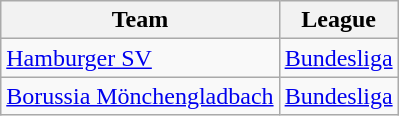<table class="wikitable">
<tr>
<th>Team</th>
<th>League</th>
</tr>
<tr>
<td><a href='#'>Hamburger SV</a></td>
<td><a href='#'>Bundesliga</a></td>
</tr>
<tr>
<td><a href='#'>Borussia Mönchengladbach</a></td>
<td><a href='#'>Bundesliga</a></td>
</tr>
</table>
